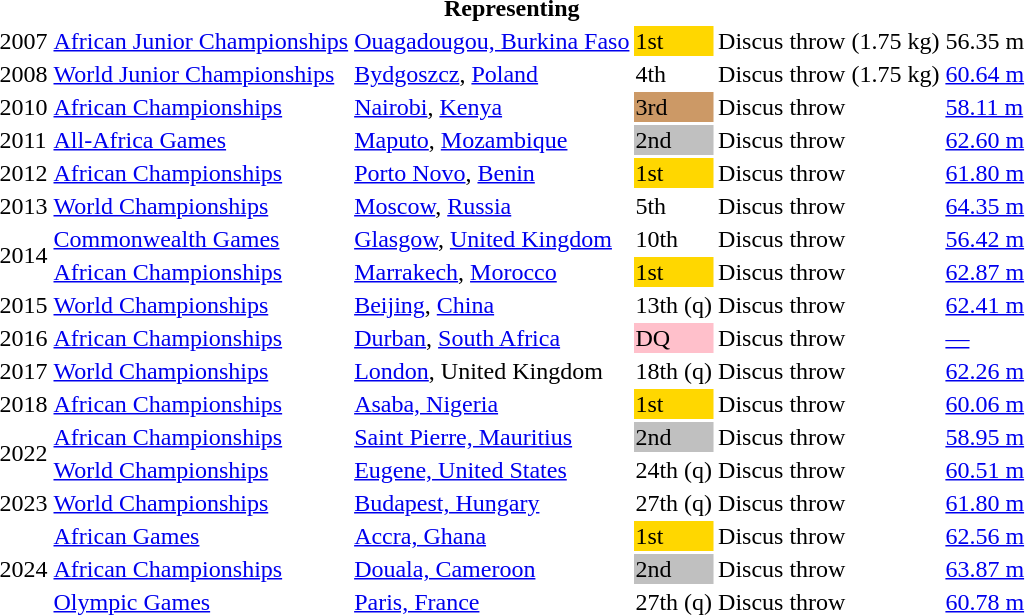<table>
<tr>
<th colspan=6>Representing </th>
</tr>
<tr>
<td>2007</td>
<td><a href='#'>African Junior Championships</a></td>
<td><a href='#'>Ouagadougou, Burkina Faso</a></td>
<td bgcolor=gold>1st</td>
<td>Discus throw (1.75 kg)</td>
<td>56.35 m</td>
</tr>
<tr>
<td>2008</td>
<td><a href='#'>World Junior Championships</a></td>
<td><a href='#'>Bydgoszcz</a>, <a href='#'>Poland</a></td>
<td>4th</td>
<td>Discus throw (1.75 kg)</td>
<td><a href='#'>60.64 m</a></td>
</tr>
<tr>
<td>2010</td>
<td><a href='#'>African Championships</a></td>
<td><a href='#'>Nairobi</a>, <a href='#'>Kenya</a></td>
<td bgcolor=cc9966>3rd</td>
<td>Discus throw</td>
<td><a href='#'>58.11 m</a></td>
</tr>
<tr>
<td>2011</td>
<td><a href='#'>All-Africa Games</a></td>
<td><a href='#'>Maputo</a>, <a href='#'>Mozambique</a></td>
<td bgcolor=silver>2nd</td>
<td>Discus throw</td>
<td><a href='#'>62.60 m</a></td>
</tr>
<tr>
<td>2012</td>
<td><a href='#'>African Championships</a></td>
<td><a href='#'>Porto Novo</a>, <a href='#'>Benin</a></td>
<td bgcolor=gold>1st</td>
<td>Discus throw</td>
<td><a href='#'>61.80 m</a></td>
</tr>
<tr>
<td>2013</td>
<td><a href='#'>World Championships</a></td>
<td><a href='#'>Moscow</a>, <a href='#'>Russia</a></td>
<td>5th</td>
<td>Discus throw</td>
<td><a href='#'>64.35 m</a></td>
</tr>
<tr>
<td rowspan=2>2014</td>
<td><a href='#'>Commonwealth Games</a></td>
<td><a href='#'>Glasgow</a>, <a href='#'>United Kingdom</a></td>
<td>10th</td>
<td>Discus throw</td>
<td><a href='#'>56.42 m</a></td>
</tr>
<tr>
<td><a href='#'>African Championships</a></td>
<td><a href='#'>Marrakech</a>, <a href='#'>Morocco</a></td>
<td bgcolor=gold>1st</td>
<td>Discus throw</td>
<td><a href='#'>62.87 m</a></td>
</tr>
<tr>
<td>2015</td>
<td><a href='#'>World Championships</a></td>
<td><a href='#'>Beijing</a>, <a href='#'>China</a></td>
<td>13th (q)</td>
<td>Discus throw</td>
<td><a href='#'>62.41 m</a></td>
</tr>
<tr>
<td>2016</td>
<td><a href='#'>African Championships</a></td>
<td><a href='#'>Durban</a>, <a href='#'>South Africa</a></td>
<td bgcolor=pink>DQ</td>
<td>Discus throw</td>
<td><a href='#'>—</a></td>
</tr>
<tr>
<td>2017</td>
<td><a href='#'>World Championships</a></td>
<td><a href='#'>London</a>, United Kingdom</td>
<td>18th (q)</td>
<td>Discus throw</td>
<td><a href='#'>62.26 m</a></td>
</tr>
<tr>
<td>2018</td>
<td><a href='#'>African Championships</a></td>
<td><a href='#'>Asaba, Nigeria</a></td>
<td bgcolor=gold>1st</td>
<td>Discus throw</td>
<td><a href='#'>60.06 m</a></td>
</tr>
<tr>
<td rowspan=2>2022</td>
<td><a href='#'>African Championships</a></td>
<td><a href='#'>Saint Pierre, Mauritius</a></td>
<td bgcolor=silver>2nd</td>
<td>Discus throw</td>
<td><a href='#'>58.95 m</a></td>
</tr>
<tr>
<td><a href='#'>World Championships</a></td>
<td><a href='#'>Eugene, United States</a></td>
<td>24th (q)</td>
<td>Discus throw</td>
<td><a href='#'>60.51 m</a></td>
</tr>
<tr>
<td>2023</td>
<td><a href='#'>World Championships</a></td>
<td><a href='#'>Budapest, Hungary</a></td>
<td>27th (q)</td>
<td>Discus throw</td>
<td><a href='#'>61.80 m</a></td>
</tr>
<tr>
<td rowspan=3>2024</td>
<td><a href='#'>African Games</a></td>
<td><a href='#'>Accra, Ghana</a></td>
<td bgcolor=gold>1st</td>
<td>Discus throw</td>
<td><a href='#'>62.56 m</a></td>
</tr>
<tr>
<td><a href='#'>African Championships</a></td>
<td><a href='#'>Douala, Cameroon</a></td>
<td bgcolor=silver>2nd</td>
<td>Discus throw</td>
<td><a href='#'>63.87 m</a></td>
</tr>
<tr>
<td><a href='#'>Olympic Games</a></td>
<td><a href='#'>Paris, France</a></td>
<td>27th (q)</td>
<td>Discus throw</td>
<td><a href='#'>60.78 m</a></td>
</tr>
</table>
